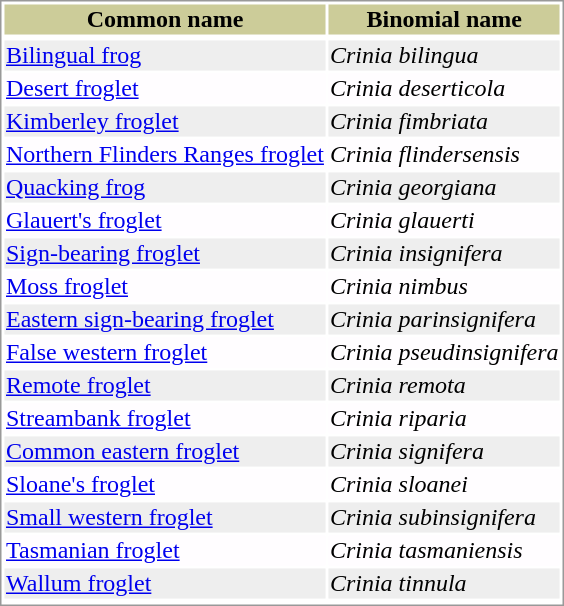<table style="text-align:left; border:1px solid #999999; ">
<tr style="background:#CCCC99; text-align: center; ">
<th>Common name</th>
<th>Binomial name</th>
</tr>
<tr>
</tr>
<tr style="background:#EEEEEE;">
<td><a href='#'>Bilingual frog</a></td>
<td><em>Crinia bilingua</em> </td>
</tr>
<tr style="background:#FFFDFF;">
<td><a href='#'>Desert froglet</a></td>
<td><em>Crinia deserticola</em> </td>
</tr>
<tr style="background:#EEEEEE;">
<td><a href='#'>Kimberley froglet</a></td>
<td><em>Crinia fimbriata</em> </td>
</tr>
<tr style="background:#FFFDFF;">
<td><a href='#'>Northern Flinders Ranges froglet</a></td>
<td><em>Crinia flindersensis</em> </td>
</tr>
<tr style="background:#EEEEEE;">
<td><a href='#'>Quacking frog</a></td>
<td><em>Crinia georgiana</em> </td>
</tr>
<tr style="background:#FFFDFF;">
<td><a href='#'>Glauert's froglet</a></td>
<td><em>Crinia glauerti</em> </td>
</tr>
<tr style="background:#EEEEEE;">
<td><a href='#'>Sign-bearing froglet</a></td>
<td><em>Crinia insignifera</em> </td>
</tr>
<tr style="background:#FFFDFF;">
<td><a href='#'>Moss froglet</a></td>
<td><em>Crinia nimbus</em> </td>
</tr>
<tr style="background:#EEEEEE;">
<td><a href='#'>Eastern sign-bearing froglet</a></td>
<td><em>Crinia parinsignifera</em> </td>
</tr>
<tr style="background:#FFFDFF;">
<td><a href='#'>False western froglet</a></td>
<td><em>Crinia pseudinsignifera</em> </td>
</tr>
<tr style="background:#EEEEEE;">
<td><a href='#'>Remote froglet</a></td>
<td><em>Crinia remota</em> </td>
</tr>
<tr style="background:#FFFDFF;">
<td><a href='#'>Streambank froglet</a></td>
<td><em>Crinia riparia</em> </td>
</tr>
<tr style="background:#EEEEEE;">
<td><a href='#'>Common eastern froglet</a></td>
<td><em>Crinia signifera</em> </td>
</tr>
<tr style="background:#FFFDFF;">
<td><a href='#'>Sloane's froglet</a></td>
<td><em>Crinia sloanei</em> </td>
</tr>
<tr style="background:#EEEEEE;">
<td><a href='#'>Small western froglet</a></td>
<td><em>Crinia subinsignifera</em> </td>
</tr>
<tr style="background:#FFFDFF;">
<td><a href='#'>Tasmanian froglet</a></td>
<td><em>Crinia tasmaniensis</em> </td>
</tr>
<tr style="background:#EEEEEE;">
<td><a href='#'>Wallum froglet</a></td>
<td><em>Crinia tinnula</em> </td>
</tr>
<tr>
</tr>
</table>
